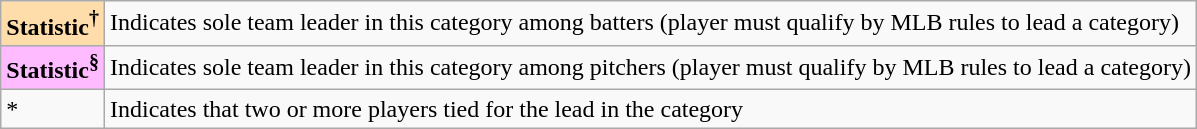<table class="wikitable" border="1">
<tr>
<td bgcolor="#ffddaa"><strong>Statistic<sup>†</sup></strong></td>
<td>Indicates sole team leader in this category among batters (player must qualify by MLB rules to lead a category)</td>
</tr>
<tr>
<td bgcolor="#ffbbff"><strong>Statistic<sup>§</sup></strong></td>
<td>Indicates sole team leader in this category among pitchers (player must qualify by MLB rules to lead a category)</td>
</tr>
<tr>
<td>*</td>
<td>Indicates that two or more players tied for the lead in the category</td>
</tr>
</table>
